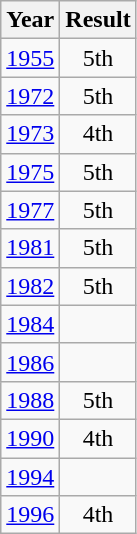<table class="wikitable" style="text-align:center">
<tr>
<th>Year</th>
<th>Result</th>
</tr>
<tr>
<td><a href='#'>1955</a></td>
<td>5th</td>
</tr>
<tr>
<td><a href='#'>1972</a></td>
<td>5th</td>
</tr>
<tr>
<td><a href='#'>1973</a></td>
<td>4th</td>
</tr>
<tr>
<td><a href='#'>1975</a></td>
<td>5th</td>
</tr>
<tr>
<td><a href='#'>1977</a></td>
<td>5th</td>
</tr>
<tr>
<td><a href='#'>1981</a></td>
<td>5th</td>
</tr>
<tr>
<td><a href='#'>1982</a></td>
<td>5th</td>
</tr>
<tr>
<td><a href='#'>1984</a></td>
<td></td>
</tr>
<tr>
<td><a href='#'>1986</a></td>
<td></td>
</tr>
<tr>
<td><a href='#'>1988</a></td>
<td>5th</td>
</tr>
<tr>
<td><a href='#'>1990</a></td>
<td>4th</td>
</tr>
<tr>
<td><a href='#'>1994</a></td>
<td></td>
</tr>
<tr>
<td><a href='#'>1996</a></td>
<td>4th</td>
</tr>
</table>
